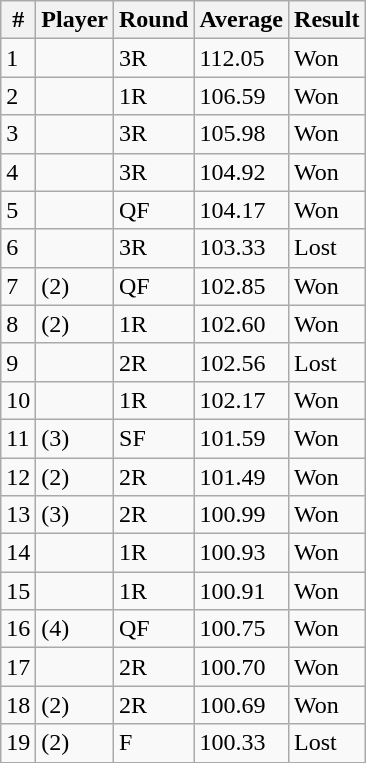<table class ="wikitable sortable">
<tr>
<th>#</th>
<th>Player</th>
<th>Round</th>
<th>Average</th>
<th>Result</th>
</tr>
<tr>
<td>1</td>
<td></td>
<td>3R</td>
<td>112.05</td>
<td>Won</td>
</tr>
<tr>
<td>2</td>
<td></td>
<td>1R</td>
<td>106.59</td>
<td>Won</td>
</tr>
<tr>
<td>3</td>
<td></td>
<td>3R</td>
<td>105.98</td>
<td>Won</td>
</tr>
<tr>
<td>4</td>
<td></td>
<td>3R</td>
<td>104.92</td>
<td>Won</td>
</tr>
<tr>
<td>5</td>
<td></td>
<td>QF</td>
<td>104.17</td>
<td>Won</td>
</tr>
<tr>
<td>6</td>
<td></td>
<td>3R</td>
<td>103.33</td>
<td>Lost</td>
</tr>
<tr>
<td>7</td>
<td> (2)</td>
<td>QF</td>
<td>102.85</td>
<td>Won</td>
</tr>
<tr>
<td>8</td>
<td> (2)</td>
<td>1R</td>
<td>102.60</td>
<td>Won</td>
</tr>
<tr>
<td>9</td>
<td></td>
<td>2R</td>
<td>102.56</td>
<td>Lost</td>
</tr>
<tr>
<td>10</td>
<td></td>
<td>1R</td>
<td>102.17</td>
<td>Won</td>
</tr>
<tr>
<td>11</td>
<td> (3)</td>
<td>SF</td>
<td>101.59</td>
<td>Won</td>
</tr>
<tr>
<td>12</td>
<td> (2)</td>
<td>2R</td>
<td>101.49</td>
<td>Won</td>
</tr>
<tr>
<td>13</td>
<td> (3)</td>
<td>2R</td>
<td>100.99</td>
<td>Won</td>
</tr>
<tr>
<td>14</td>
<td></td>
<td>1R</td>
<td>100.93</td>
<td>Won</td>
</tr>
<tr>
<td>15</td>
<td></td>
<td>1R</td>
<td>100.91</td>
<td>Won</td>
</tr>
<tr>
<td>16</td>
<td> (4)</td>
<td>QF</td>
<td>100.75</td>
<td>Won</td>
</tr>
<tr>
<td>17</td>
<td></td>
<td>2R</td>
<td>100.70</td>
<td>Won</td>
</tr>
<tr>
<td>18</td>
<td> (2)</td>
<td>2R</td>
<td>100.69</td>
<td>Won</td>
</tr>
<tr>
<td>19</td>
<td> (2)</td>
<td>F</td>
<td>100.33</td>
<td>Lost</td>
</tr>
</table>
